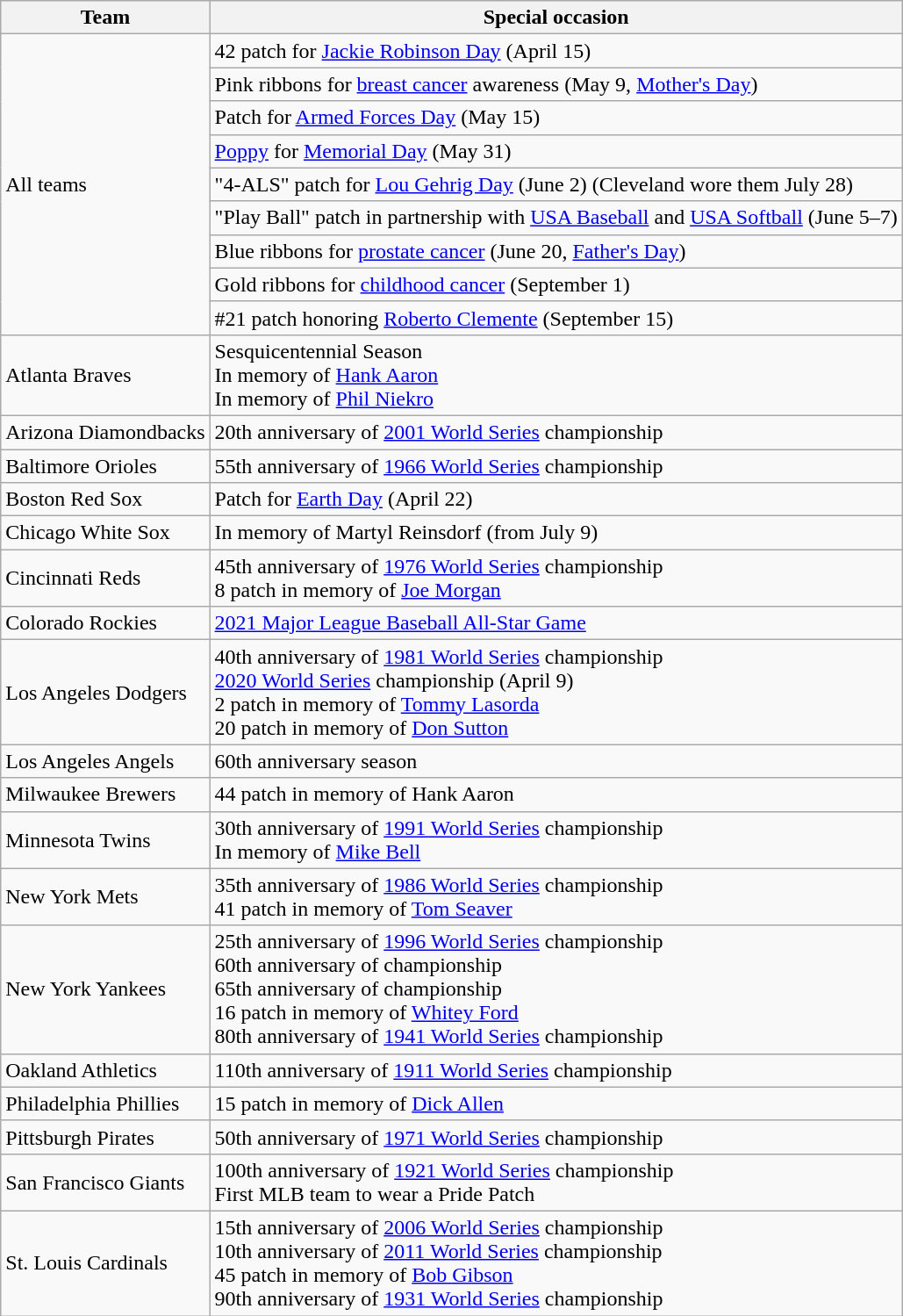<table class="wikitable">
<tr>
<th>Team</th>
<th>Special occasion</th>
</tr>
<tr>
<td rowspan="9">All teams</td>
<td>42 patch for <a href='#'>Jackie Robinson Day</a> (April 15)</td>
</tr>
<tr>
<td>Pink ribbons for <a href='#'>breast cancer</a> awareness (May 9, <a href='#'>Mother's Day</a>)</td>
</tr>
<tr>
<td>Patch for <a href='#'>Armed Forces Day</a> (May 15)</td>
</tr>
<tr>
<td><a href='#'>Poppy</a> for <a href='#'>Memorial Day</a> (May 31)</td>
</tr>
<tr>
<td>"4-ALS" patch for <a href='#'>Lou Gehrig Day</a> (June 2) (Cleveland wore them July 28)</td>
</tr>
<tr>
<td>"Play Ball" patch in partnership with <a href='#'>USA Baseball</a> and <a href='#'>USA Softball</a> (June 5–7)</td>
</tr>
<tr>
<td>Blue ribbons for <a href='#'>prostate cancer</a> (June 20, <a href='#'>Father's Day</a>)</td>
</tr>
<tr>
<td>Gold ribbons for <a href='#'>childhood cancer</a> (September 1)</td>
</tr>
<tr>
<td>#21 patch honoring <a href='#'>Roberto Clemente</a> (September 15)</td>
</tr>
<tr>
<td>Atlanta Braves</td>
<td>Sesquicentennial Season<br>In memory of <a href='#'>Hank Aaron</a><br>In memory of <a href='#'>Phil Niekro</a></td>
</tr>
<tr>
<td>Arizona Diamondbacks</td>
<td>20th anniversary of <a href='#'>2001 World Series</a> championship</td>
</tr>
<tr>
<td>Baltimore Orioles</td>
<td>55th anniversary of <a href='#'>1966 World Series</a> championship</td>
</tr>
<tr>
<td>Boston Red Sox</td>
<td>Patch for <a href='#'>Earth Day</a> (April 22)</td>
</tr>
<tr>
<td>Chicago White Sox</td>
<td>In memory of Martyl Reinsdorf (from July 9)</td>
</tr>
<tr>
<td>Cincinnati Reds</td>
<td>45th anniversary of <a href='#'>1976 World Series</a> championship<br>8 patch in memory of <a href='#'>Joe Morgan</a></td>
</tr>
<tr>
<td>Colorado Rockies</td>
<td><a href='#'>2021 Major League Baseball All-Star Game</a></td>
</tr>
<tr>
<td>Los Angeles Dodgers</td>
<td>40th anniversary of <a href='#'>1981 World Series</a> championship<br><a href='#'>2020 World Series</a> championship (April 9)<br>2 patch in memory of <a href='#'>Tommy Lasorda</a><br>20 patch in memory of <a href='#'>Don Sutton</a></td>
</tr>
<tr>
<td>Los Angeles Angels</td>
<td>60th anniversary season</td>
</tr>
<tr>
<td>Milwaukee Brewers</td>
<td>44 patch in memory of Hank Aaron</td>
</tr>
<tr>
<td>Minnesota Twins</td>
<td>30th anniversary of <a href='#'>1991 World Series</a> championship<br>In memory of <a href='#'>Mike Bell</a></td>
</tr>
<tr>
<td>New York Mets</td>
<td>35th anniversary of <a href='#'>1986 World Series</a> championship<br>41 patch in memory of <a href='#'>Tom Seaver</a></td>
</tr>
<tr>
<td>New York Yankees</td>
<td>25th anniversary of <a href='#'>1996 World Series</a> championship<br>60th anniversary of  championship<br>65th anniversary of  championship<br>16 patch in memory of <a href='#'>Whitey Ford</a><br>80th anniversary of <a href='#'>1941 World Series</a> championship</td>
</tr>
<tr>
<td>Oakland Athletics</td>
<td>110th anniversary of <a href='#'>1911 World Series</a> championship</td>
</tr>
<tr>
<td>Philadelphia Phillies</td>
<td>15 patch in memory of <a href='#'>Dick Allen</a></td>
</tr>
<tr>
<td>Pittsburgh Pirates</td>
<td>50th anniversary of <a href='#'>1971 World Series</a> championship</td>
</tr>
<tr>
<td>San Francisco Giants</td>
<td>100th anniversary of <a href='#'>1921 World Series</a> championship<br>First MLB team to wear a Pride Patch</td>
</tr>
<tr>
<td>St. Louis Cardinals</td>
<td>15th anniversary of <a href='#'>2006 World Series</a> championship<br>10th anniversary of <a href='#'>2011 World Series</a> championship<br>45 patch in memory of <a href='#'>Bob Gibson</a><br>90th anniversary of <a href='#'>1931 World Series</a> championship</td>
</tr>
</table>
